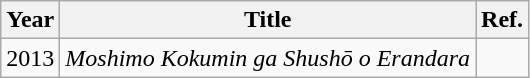<table class="wikitable">
<tr>
<th>Year</th>
<th>Title</th>
<th>Ref.</th>
</tr>
<tr>
<td>2013</td>
<td><em>Moshimo Kokumin ga Shushō o Erandara</em></td>
<td></td>
</tr>
</table>
